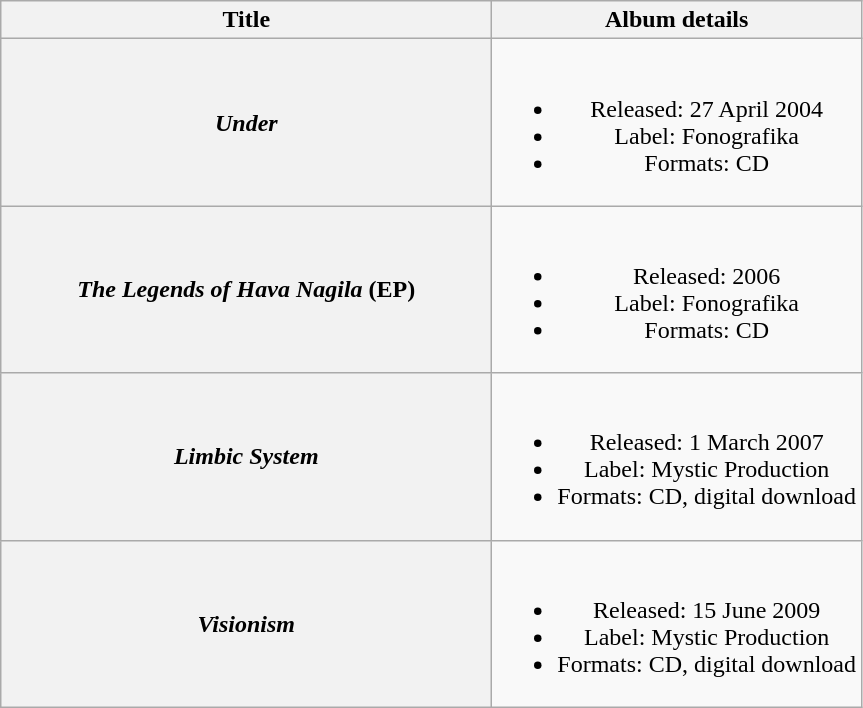<table class="wikitable plainrowheaders" style="text-align:center;">
<tr>
<th scope="col" style="width:20em;">Title</th>
<th scope="col">Album details</th>
</tr>
<tr>
<th scope="row"><em>Under</em></th>
<td><br><ul><li>Released: 27 April 2004</li><li>Label: Fonografika</li><li>Formats: CD</li></ul></td>
</tr>
<tr>
<th scope="row"><em>The Legends of Hava Nagila</em> (EP)</th>
<td><br><ul><li>Released: 2006</li><li>Label: Fonografika</li><li>Formats: CD</li></ul></td>
</tr>
<tr>
<th scope="row"><em>Limbic System</em></th>
<td><br><ul><li>Released: 1 March 2007</li><li>Label: Mystic Production</li><li>Formats: CD, digital download</li></ul></td>
</tr>
<tr>
<th scope="row"><em>Visionism</em></th>
<td><br><ul><li>Released: 15 June 2009</li><li>Label: Mystic Production</li><li>Formats: CD, digital download</li></ul></td>
</tr>
</table>
